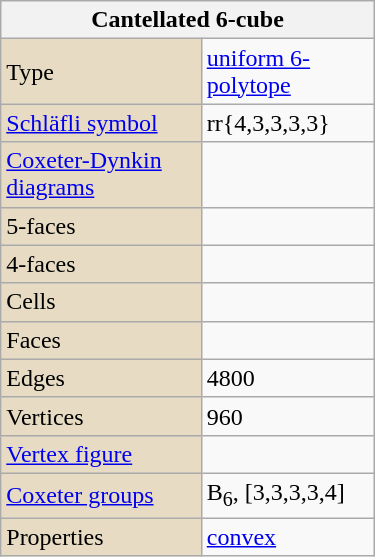<table class="wikitable" align="right" style="margin-left:10px" width="250">
<tr>
<th bgcolor=#e7dcc3 colspan=2>Cantellated 6-cube</th>
</tr>
<tr>
<td bgcolor=#e7dcc3>Type</td>
<td><a href='#'>uniform 6-polytope</a></td>
</tr>
<tr>
<td bgcolor=#e7dcc3><a href='#'>Schläfli symbol</a></td>
<td>rr{4,3,3,3,3}<br></td>
</tr>
<tr>
<td bgcolor=#e7dcc3><a href='#'>Coxeter-Dynkin diagrams</a></td>
<td><br></td>
</tr>
<tr>
<td bgcolor=#e7dcc3>5-faces</td>
<td></td>
</tr>
<tr>
<td bgcolor=#e7dcc3>4-faces</td>
<td></td>
</tr>
<tr>
<td bgcolor=#e7dcc3>Cells</td>
<td></td>
</tr>
<tr>
<td bgcolor=#e7dcc3>Faces</td>
<td></td>
</tr>
<tr>
<td bgcolor=#e7dcc3>Edges</td>
<td>4800</td>
</tr>
<tr>
<td bgcolor=#e7dcc3>Vertices</td>
<td>960</td>
</tr>
<tr>
<td bgcolor=#e7dcc3><a href='#'>Vertex figure</a></td>
<td></td>
</tr>
<tr>
<td bgcolor=#e7dcc3><a href='#'>Coxeter groups</a></td>
<td>B<sub>6</sub>, [3,3,3,3,4]</td>
</tr>
<tr>
<td bgcolor=#e7dcc3>Properties</td>
<td><a href='#'>convex</a></td>
</tr>
</table>
